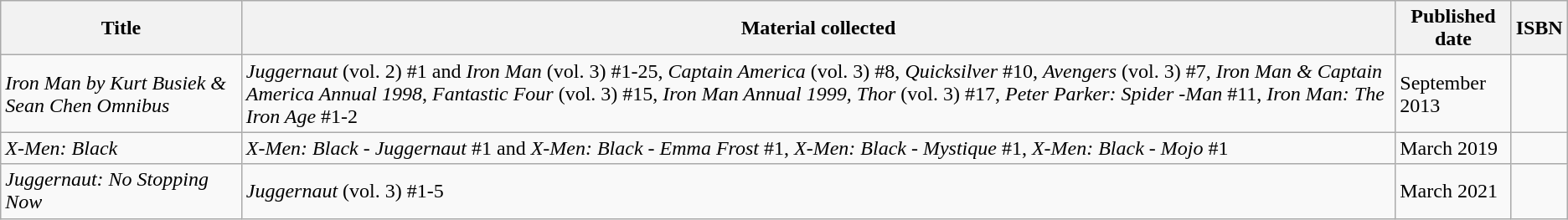<table class="wikitable">
<tr>
<th>Title</th>
<th>Material collected</th>
<th>Published date</th>
<th>ISBN</th>
</tr>
<tr>
<td><em>Iron Man by Kurt Busiek & Sean Chen Omnibus</em></td>
<td><em>Juggernaut</em> (vol. 2) #1 and <em>Iron Man</em> (vol. 3) #1-25, <em>Captain America</em> (vol. 3) #8, <em>Quicksilver</em> #10, <em>Avengers</em> (vol. 3) #7, <em>Iron Man & Captain America Annual 1998</em>, <em>Fantastic Four</em> (vol. 3) #15, <em>Iron Man Annual 1999</em>, <em>Thor</em> (vol. 3) #17, <em>Peter Parker: Spider -Man</em> #11, <em>Iron Man: The Iron Age</em> #1-2</td>
<td>September 2013</td>
<td></td>
</tr>
<tr>
<td><em>X-Men: Black</em></td>
<td><em>X-Men: Black - Juggernaut</em> #1 and <em>X-Men: Black - Emma Frost</em> #1, <em>X-Men: Black - Mystique</em> #1, <em>X-Men: Black - Mojo</em> #1</td>
<td>March 2019</td>
<td></td>
</tr>
<tr>
<td><em>Juggernaut: No Stopping Now</em></td>
<td><em>Juggernaut</em> (vol. 3) #1-5</td>
<td>March 2021</td>
<td></td>
</tr>
</table>
